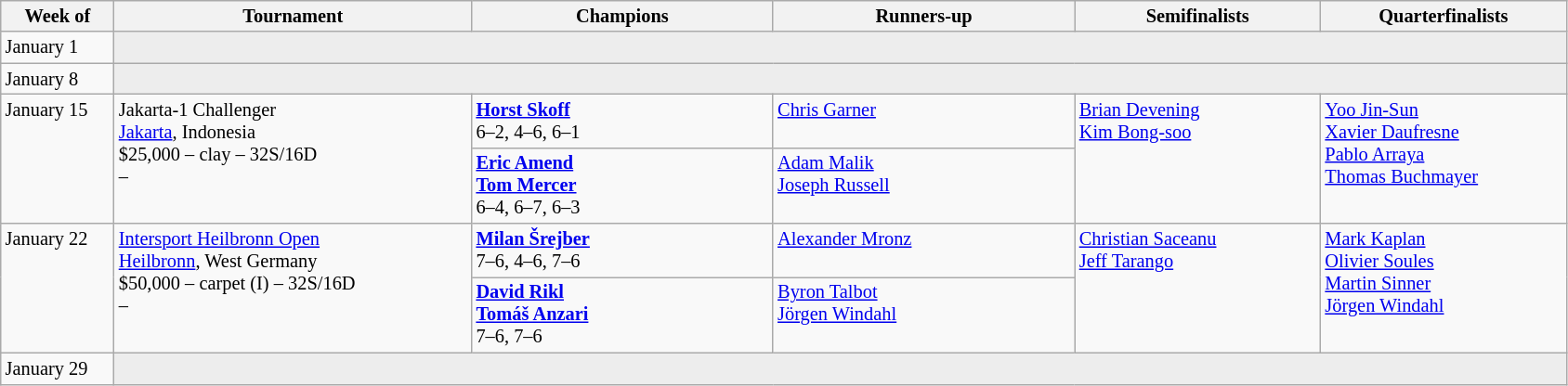<table class="wikitable" style="font-size:85%;">
<tr>
<th width="75">Week of</th>
<th width="250">Tournament</th>
<th width="210">Champions</th>
<th width="210">Runners-up</th>
<th width="170">Semifinalists</th>
<th width="170">Quarterfinalists</th>
</tr>
<tr valign="top">
<td rowspan="1">January 1</td>
<td colspan="5" bgcolor="#ededed"></td>
</tr>
<tr valign="top">
<td rowspan="1">January 8</td>
<td colspan="5" bgcolor="#ededed"></td>
</tr>
<tr valign="top">
<td rowspan="2">January 15</td>
<td rowspan="2">Jakarta-1 Challenger<br> <a href='#'>Jakarta</a>, Indonesia<br>$25,000 – clay – 32S/16D<br>  – </td>
<td> <strong><a href='#'>Horst Skoff</a></strong> <br>6–2, 4–6, 6–1</td>
<td> <a href='#'>Chris Garner</a></td>
<td rowspan="2"> <a href='#'>Brian Devening</a> <br>  <a href='#'>Kim Bong-soo</a></td>
<td rowspan="2"> <a href='#'>Yoo Jin-Sun</a> <br> <a href='#'>Xavier Daufresne</a> <br> <a href='#'>Pablo Arraya</a> <br>  <a href='#'>Thomas Buchmayer</a></td>
</tr>
<tr valign="top">
<td> <strong><a href='#'>Eric Amend</a></strong> <br> <strong><a href='#'>Tom Mercer</a></strong><br> 6–4, 6–7, 6–3</td>
<td> <a href='#'>Adam Malik</a> <br>  <a href='#'>Joseph Russell</a></td>
</tr>
<tr valign="top">
<td rowspan="2">January 22</td>
<td rowspan="2"><a href='#'>Intersport Heilbronn Open</a><br> <a href='#'>Heilbronn</a>, West Germany<br>$50,000 – carpet (I) – 32S/16D<br>  – </td>
<td> <strong><a href='#'>Milan Šrejber</a></strong> <br>7–6, 4–6, 7–6</td>
<td> <a href='#'>Alexander Mronz</a></td>
<td rowspan="2"> <a href='#'>Christian Saceanu</a> <br>  <a href='#'>Jeff Tarango</a></td>
<td rowspan="2"> <a href='#'>Mark Kaplan</a> <br> <a href='#'>Olivier Soules</a> <br> <a href='#'>Martin Sinner</a> <br>  <a href='#'>Jörgen Windahl</a></td>
</tr>
<tr valign="top">
<td> <strong><a href='#'>David Rikl</a></strong> <br> <strong><a href='#'>Tomáš Anzari</a></strong><br> 7–6, 7–6</td>
<td> <a href='#'>Byron Talbot</a> <br>  <a href='#'>Jörgen Windahl</a></td>
</tr>
<tr valign="top">
<td rowspan="1">January 29</td>
<td colspan="5" bgcolor="#ededed"></td>
</tr>
</table>
